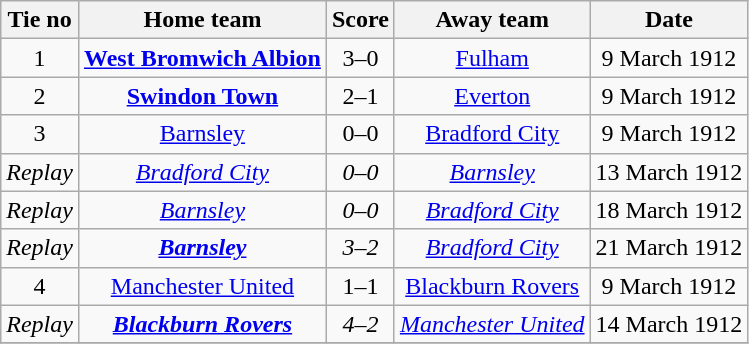<table class="wikitable" style="text-align: center">
<tr>
<th>Tie no</th>
<th>Home team</th>
<th>Score</th>
<th>Away team</th>
<th>Date</th>
</tr>
<tr>
<td>1</td>
<td><strong><a href='#'>West Bromwich Albion</a></strong></td>
<td>3–0</td>
<td><a href='#'>Fulham</a></td>
<td>9 March 1912</td>
</tr>
<tr>
<td>2</td>
<td><strong><a href='#'>Swindon Town</a></strong></td>
<td>2–1</td>
<td><a href='#'>Everton</a></td>
<td>9 March 1912</td>
</tr>
<tr>
<td>3</td>
<td><a href='#'>Barnsley</a></td>
<td>0–0</td>
<td><a href='#'>Bradford City</a></td>
<td>9 March 1912</td>
</tr>
<tr>
<td><em>Replay</em></td>
<td><em><a href='#'>Bradford City</a></em></td>
<td><em>0–0</em></td>
<td><em><a href='#'>Barnsley</a></em></td>
<td>13 March 1912</td>
</tr>
<tr>
<td><em>Replay</em></td>
<td><em><a href='#'>Barnsley</a></em></td>
<td><em>0–0</em></td>
<td><em><a href='#'>Bradford City</a></em></td>
<td>18 March 1912</td>
</tr>
<tr>
<td><em>Replay</em></td>
<td><strong><em><a href='#'>Barnsley</a></em></strong></td>
<td><em>3–2</em></td>
<td><em><a href='#'>Bradford City</a></em></td>
<td>21 March 1912</td>
</tr>
<tr>
<td>4</td>
<td><a href='#'>Manchester United</a></td>
<td>1–1</td>
<td><a href='#'>Blackburn Rovers</a></td>
<td>9 March 1912</td>
</tr>
<tr>
<td><em>Replay</em></td>
<td><strong><em><a href='#'>Blackburn Rovers</a></em></strong></td>
<td><em>4–2</em></td>
<td><em><a href='#'>Manchester United</a></em></td>
<td>14 March 1912</td>
</tr>
<tr>
</tr>
</table>
